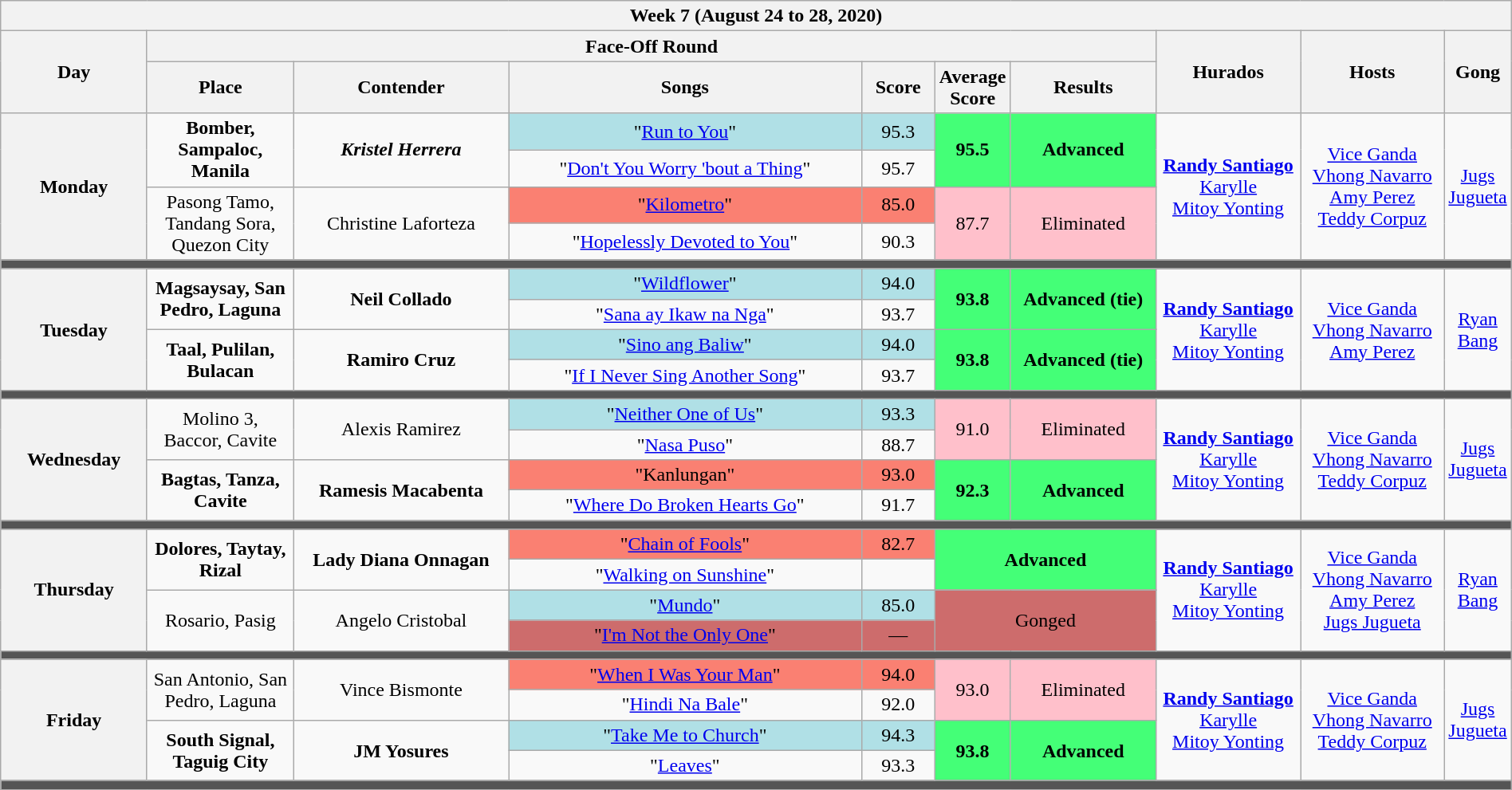<table class="wikitable mw-collapsible mw-collapsed" style="width:100%; text-align:center">
<tr>
<th colspan="10">Week 7 (August 24 to 28, 2020)</th>
</tr>
<tr>
<th rowspan="2" width="10%">Day</th>
<th colspan="6">Face-Off Round</th>
<th rowspan="2" width="10%">Hurados</th>
<th rowspan="2" width="10%">Hosts</th>
<th rowspan="2" width="05%">Gong</th>
</tr>
<tr>
<th width="10%">Place</th>
<th width="15%">Contender</th>
<th width="25%">Songs</th>
<th width="05%">Score</th>
<th width="05%">Average Score</th>
<th width="10%">Results</th>
</tr>
<tr>
<th rowspan="4">Monday<br><small></small></th>
<td rowspan="2" style="background:__;"><strong>Bomber, Sampaloc, Manila</strong></td>
<td rowspan="2" style="background:__;"><strong><em>Kristel Herrera</em></strong></td>
<td style="background:#B0E0E6;">"<a href='#'>Run to You</a>"</td>
<td style="background:#B0E0E6;">95.3</td>
<td rowspan="2" style="background:#44ff77;"><strong>95.5</strong></td>
<td rowspan="2" style="background:#44ff77;"><strong>Advanced</strong></td>
<td rowspan="4"><strong><a href='#'>Randy Santiago</a></strong><br> <a href='#'>Karylle</a> <br> <a href='#'>Mitoy Yonting</a></td>
<td rowspan="4"><a href='#'>Vice Ganda</a><br> <a href='#'>Vhong Navarro</a><br><a href='#'>Amy Perez</a><br><a href='#'>Teddy Corpuz</a></td>
<td rowspan="4"><a href='#'>Jugs Jugueta</a></td>
</tr>
<tr>
<td>"<a href='#'>Don't You Worry 'bout a Thing</a>"</td>
<td>95.7</td>
</tr>
<tr>
<td rowspan="2" style="background:#;">Pasong Tamo, Tandang Sora, Quezon City</td>
<td rowspan="2" style="background:#;">Christine Laforteza</td>
<td style="background:#FA8072;">"<a href='#'>Kilometro</a>"</td>
<td style="background:#FA8072;">85.0</td>
<td rowspan="2" style="background:pink;">87.7</td>
<td rowspan="2" style="background:pink;">Eliminated</td>
</tr>
<tr>
<td>"<a href='#'>Hopelessly Devoted to You</a>"</td>
<td>90.3</td>
</tr>
<tr>
<th colspan="10" style="background:#555;"></th>
</tr>
<tr>
<th rowspan="4">Tuesday<br><small></small></th>
<td rowspan="2" style="background:__;"><strong>Magsaysay, San Pedro, Laguna</strong></td>
<td rowspan="2" style="background:__;"><strong>Neil Collado</strong></td>
<td style="background:#B0E0E6;">"<a href='#'>Wildflower</a>"</td>
<td style="background:#B0E0E6;">94.0</td>
<td rowspan="2" style="background:#44ff77;"><strong>93.8</strong></td>
<td rowspan="2" style="background:#44ff77;"><strong>Advanced (tie)</strong></td>
<td rowspan="4"><strong><a href='#'>Randy Santiago</a></strong><br> <a href='#'>Karylle</a> <br> <a href='#'>Mitoy Yonting</a></td>
<td rowspan="4"><a href='#'>Vice Ganda</a><br> <a href='#'>Vhong Navarro</a><br><a href='#'>Amy Perez</a></td>
<td rowspan="4"><a href='#'>Ryan Bang</a></td>
</tr>
<tr>
<td>"<a href='#'>Sana ay Ikaw na Nga</a>"</td>
<td>93.7</td>
</tr>
<tr>
<td rowspan="2" style="background:#;"><strong>Taal, Pulilan, Bulacan</strong></td>
<td rowspan="2" style="background:#;"><strong>Ramiro Cruz</strong></td>
<td style="background:#B0E0E6;">"<a href='#'>Sino ang Baliw</a>"</td>
<td style="background:#B0E0E6;">94.0</td>
<td rowspan="2" style="background:#44ff77;"><strong>93.8</strong></td>
<td rowspan="2" style="background:#44ff77;"><strong>Advanced (tie)</strong></td>
</tr>
<tr>
<td>"<a href='#'>If I Never Sing Another Song</a>"</td>
<td>93.7</td>
</tr>
<tr>
<th colspan="10" style="background:#555;"></th>
</tr>
<tr>
<th rowspan="4">Wednesday<br><small></small></th>
<td rowspan="2" style="background:__;">Molino 3, Baccor, Cavite</td>
<td rowspan="2" style="background:__;">Alexis Ramirez</td>
<td style="background:#B0E0E6;">"<a href='#'>Neither One of Us</a>"</td>
<td style="background:#B0E0E6;">93.3</td>
<td rowspan="2" style="background:pink;">91.0</td>
<td rowspan="2" style="background:pink;">Eliminated</td>
<td rowspan="4"><strong><a href='#'>Randy Santiago</a></strong><br> <a href='#'>Karylle</a> <br> <a href='#'>Mitoy Yonting</a></td>
<td rowspan="4"><a href='#'>Vice Ganda</a><br> <a href='#'>Vhong Navarro</a><br><a href='#'>Teddy Corpuz</a></td>
<td rowspan="4"><a href='#'>Jugs Jugueta</a></td>
</tr>
<tr>
<td>"<a href='#'>Nasa Puso</a>"</td>
<td>88.7</td>
</tr>
<tr>
<td rowspan="2" style="background:#;"><strong>Bagtas, Tanza, Cavite</strong></td>
<td rowspan="2" style="background:#;"><strong>Ramesis Macabenta</strong></td>
<td style="background:#FA8072;">"Kanlungan"</td>
<td style="background:#FA8072;">93.0</td>
<td rowspan="2" style="background:#44ff77;"><strong>92.3</strong></td>
<td rowspan="2" style="background:#44ff77;"><strong>Advanced</strong></td>
</tr>
<tr>
<td>"<a href='#'>Where Do Broken Hearts Go</a>"</td>
<td>91.7</td>
</tr>
<tr>
<th colspan="10" style="background:#555;"></th>
</tr>
<tr>
<th rowspan="4">Thursday<br><small></small></th>
<td rowspan="2" style="background:__;"><strong>Dolores, Taytay, Rizal</strong></td>
<td rowspan="2" style="background:__;"><strong>Lady Diana Onnagan</strong></td>
<td style="background:#FA8072;">"<a href='#'>Chain of Fools</a>"</td>
<td style="background:#FA8072;">82.7</td>
<td rowspan= "2" colspan="2" style="background:#44ff77;"><strong>Advanced</strong></td>
<td rowspan="4"><strong><a href='#'>Randy Santiago</a></strong><br> <a href='#'>Karylle</a> <br> <a href='#'>Mitoy Yonting</a></td>
<td rowspan="4"><a href='#'>Vice Ganda</a><br> <a href='#'>Vhong Navarro</a><br><a href='#'>Amy Perez</a><br><a href='#'>Jugs Jugueta</a></td>
<td rowspan="4"><a href='#'>Ryan Bang</a></td>
</tr>
<tr>
<td>"<a href='#'>Walking on Sunshine</a>"</td>
<td></td>
</tr>
<tr>
<td rowspan="2" style="background:#;">Rosario, Pasig</td>
<td rowspan="2" style="background:#;">Angelo Cristobal</td>
<td style="background:#B0E0E6;">"<a href='#'>Mundo</a>"</td>
<td style="background:#B0E0E6;">85.0</td>
<td rowspan= "2" colspan="2" style="background:#CD6C6C;">Gonged</td>
</tr>
<tr>
<td style="background:#CD6C6C;">"<a href='#'>I'm Not the Only One</a>"</td>
<td style="background:#CD6C6C;">—</td>
</tr>
<tr>
<th colspan="10" style="background:#555;"></th>
</tr>
<tr>
<th rowspan="4">Friday<br><small></small></th>
<td rowspan="2" style="background:__;">San Antonio, San Pedro, Laguna</td>
<td rowspan="2" style="background:__;">Vince Bismonte</td>
<td style="background:#FA8072;">"<a href='#'>When I Was Your Man</a>"</td>
<td style="background:#FA8072;">94.0</td>
<td rowspan="2" style="background:pink;">93.0</td>
<td rowspan="2" style="background:pink;">Eliminated</td>
<td rowspan="4"><strong><a href='#'>Randy Santiago</a></strong><br> <a href='#'>Karylle</a> <br> <a href='#'>Mitoy Yonting</a></td>
<td rowspan="4"><a href='#'>Vice Ganda</a><br> <a href='#'>Vhong Navarro</a><br><a href='#'>Teddy Corpuz</a></td>
<td rowspan="4"><a href='#'>Jugs Jugueta</a></td>
</tr>
<tr>
<td>"<a href='#'>Hindi Na Bale</a>"</td>
<td>92.0</td>
</tr>
<tr>
<td rowspan="2" style="background:#;"><strong>South Signal, Taguig City</strong></td>
<td rowspan="2" style="background:#;"><strong>JM Yosures</strong></td>
<td style="background:#B0E0E6;">"<a href='#'>Take Me to Church</a>"</td>
<td style="background:#B0E0E6;">94.3</td>
<td rowspan="2" style="background:#44ff77;"><strong>93.8</strong></td>
<td rowspan="2" style="background:#44ff77;"><strong>Advanced</strong></td>
</tr>
<tr>
<td>"<a href='#'>Leaves</a>"</td>
<td>93.3</td>
</tr>
<tr>
<th colspan="10" style="background:#555;"></th>
</tr>
<tr>
</tr>
</table>
